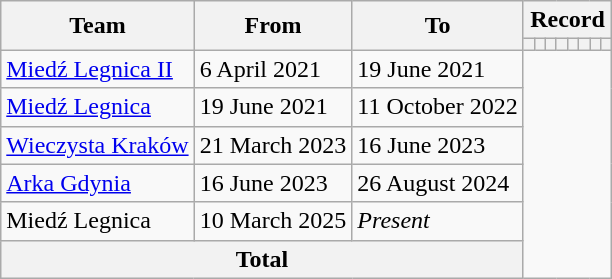<table class="wikitable" style="text-align: center;">
<tr>
<th rowspan="2">Team</th>
<th rowspan="2">From</th>
<th rowspan="2">To</th>
<th colspan="8">Record</th>
</tr>
<tr>
<th></th>
<th></th>
<th></th>
<th></th>
<th></th>
<th></th>
<th></th>
<th></th>
</tr>
<tr>
<td align=left><a href='#'>Miedź Legnica II</a></td>
<td align=left>6 April 2021</td>
<td align=left>19 June 2021<br></td>
</tr>
<tr>
<td align=left><a href='#'>Miedź Legnica</a></td>
<td align=left>19 June 2021</td>
<td align=left>11 October 2022<br></td>
</tr>
<tr>
<td align=left><a href='#'>Wieczysta Kraków</a></td>
<td align=left>21 March 2023</td>
<td align=left>16 June 2023<br></td>
</tr>
<tr>
<td align=left><a href='#'>Arka Gdynia</a></td>
<td align=left>16 June 2023</td>
<td align=left>26 August 2024<br></td>
</tr>
<tr>
<td align=left>Miedź Legnica</td>
<td align=left>10 March 2025</td>
<td align=left><em>Present</em><br></td>
</tr>
<tr>
<th colspan="3">Total<br></th>
</tr>
</table>
